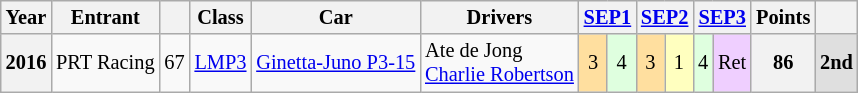<table class="wikitable" style="text-align:center; font-size:85%">
<tr>
<th>Year</th>
<th>Entrant</th>
<th></th>
<th>Class</th>
<th>Car</th>
<th>Drivers</th>
<th colspan=2><a href='#'>SEP1</a></th>
<th colspan=2><a href='#'>SEP2</a></th>
<th colspan=2><a href='#'>SEP3</a></th>
<th>Points</th>
<th></th>
</tr>
<tr>
<th>2016</th>
<td> PRT Racing</td>
<td>67</td>
<td><a href='#'>LMP3</a></td>
<td align="left"><a href='#'>Ginetta-Juno P3-15</a></td>
<td align="left"> Ate de Jong<br> <a href='#'>Charlie Robertson</a></td>
<td style="background:#ffdf9f;">3</td>
<td style="background:#dfffdf;">4</td>
<td style="background:#ffdf9f;">3</td>
<td style="background:#ffffbf;">1</td>
<td style="background:#dfffdf;">4</td>
<td style="background:#efcfff;">Ret</td>
<th>86</th>
<th style="background:#dfdfdf;">2nd</th>
</tr>
</table>
